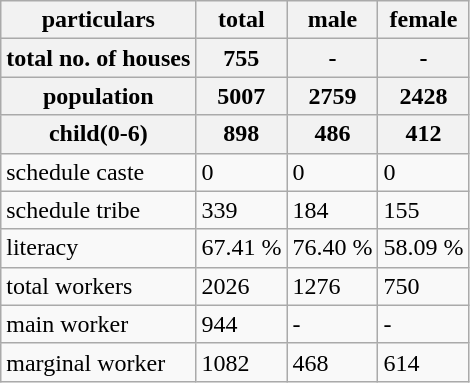<table class="wikitable">
<tr>
<th>particulars</th>
<th>total</th>
<th>male</th>
<th>female</th>
</tr>
<tr>
<th>total no. of houses</th>
<th>755</th>
<th>-</th>
<th>-</th>
</tr>
<tr>
<th>population</th>
<th>5007</th>
<th>2759</th>
<th>2428</th>
</tr>
<tr>
<th>child(0-6)</th>
<th>898</th>
<th>486</th>
<th>412</th>
</tr>
<tr>
<td>schedule caste</td>
<td>0</td>
<td>0</td>
<td>0</td>
</tr>
<tr>
<td>schedule tribe</td>
<td>339</td>
<td>184</td>
<td>155</td>
</tr>
<tr>
<td>literacy</td>
<td>67.41 %</td>
<td>76.40 %</td>
<td>58.09 %</td>
</tr>
<tr>
<td>total workers</td>
<td>2026</td>
<td>1276</td>
<td>750</td>
</tr>
<tr>
<td>main worker</td>
<td>944</td>
<td>-</td>
<td>-</td>
</tr>
<tr>
<td>marginal worker</td>
<td>1082</td>
<td>468</td>
<td>614</td>
</tr>
</table>
